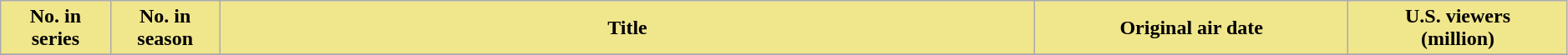<table class="wikitable plainrowheaders" style="width:99%;">
<tr>
<th scope="col" style="background-color: #F0E68C; color: #000000;" width=7%>No. in<br>series</th>
<th scope="col" style="background-color: #F0E68C; color: #000000;" width=7%>No. in<br>season</th>
<th scope="col" style="background-color: #F0E68C; color: #000000;">Title</th>
<th scope="col" style="background-color: #F0E68C; color: #000000;" width=20%>Original air date</th>
<th scope="col" style="background-color: #F0E68C; color: #000000;" width=14%>U.S. viewers<br>(million)</th>
</tr>
<tr>
</tr>
</table>
